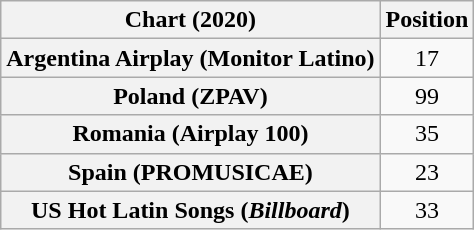<table class="wikitable sortable plainrowheaders" style="text-align:center">
<tr>
<th scope="col">Chart (2020)</th>
<th scope="col">Position</th>
</tr>
<tr>
<th scope="row">Argentina Airplay (Monitor Latino)</th>
<td>17</td>
</tr>
<tr>
<th scope="row">Poland (ZPAV)</th>
<td>99</td>
</tr>
<tr>
<th scope="row">Romania (Airplay 100)</th>
<td>35</td>
</tr>
<tr>
<th scope="row">Spain (PROMUSICAE)</th>
<td>23</td>
</tr>
<tr>
<th scope="row">US Hot Latin Songs (<em>Billboard</em>)</th>
<td>33</td>
</tr>
</table>
